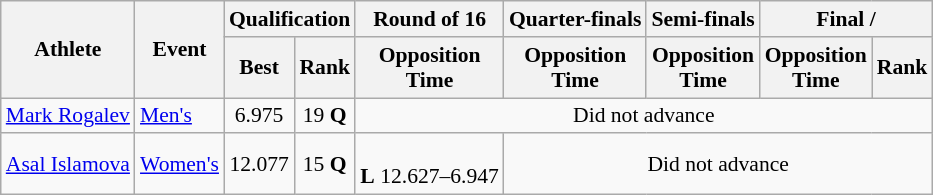<table class=wikitable style="text-align:center; font-size:90%">
<tr>
<th rowspan="2">Athlete</th>
<th rowspan="2">Event</th>
<th colspan="2">Qualification</th>
<th>Round of 16</th>
<th>Quarter-finals</th>
<th>Semi-finals</th>
<th colspan="2">Final / </th>
</tr>
<tr>
<th>Best</th>
<th>Rank</th>
<th>Opposition<br>Time</th>
<th>Opposition<br>Time</th>
<th>Opposition<br>Time</th>
<th>Opposition<br>Time</th>
<th>Rank</th>
</tr>
<tr>
<td align="left"><a href='#'>Mark Rogalev</a></td>
<td align="left"><a href='#'>Men's</a></td>
<td>6.975</td>
<td>19 <strong>Q</strong></td>
<td colspan=5>Did not advance</td>
</tr>
<tr>
<td align="left"><a href='#'>Asal Islamova</a></td>
<td align="left"><a href='#'>Women's</a></td>
<td>12.077</td>
<td>15 <strong>Q</strong></td>
<td><br><strong>L</strong> 12.627–6.947</td>
<td colspan=4>Did not advance</td>
</tr>
</table>
